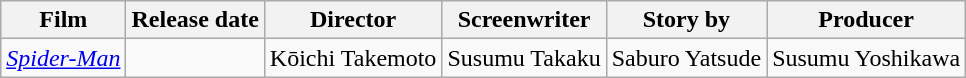<table class="wikitable plainrowheaders" style="text-align:center;">
<tr>
<th>Film</th>
<th>Release date</th>
<th>Director</th>
<th>Screenwriter</th>
<th>Story by</th>
<th>Producer</th>
</tr>
<tr>
<td style="text-align:left"><em><a href='#'>Spider-Man</a></em></td>
<td style="text-align:left"></td>
<td>Kōichi Takemoto</td>
<td>Susumu Takaku</td>
<td>Saburo Yatsude</td>
<td>Susumu Yoshikawa</td>
</tr>
</table>
